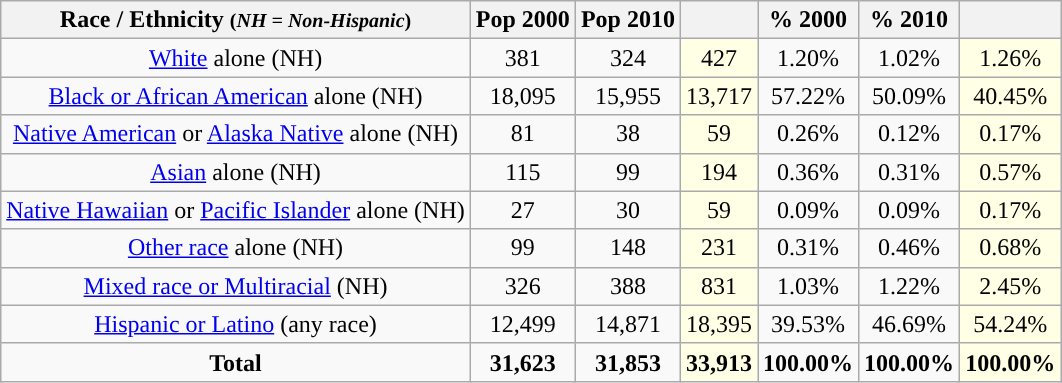<table class="wikitable" style="text-align:center;">
<tr>
<th>Race / Ethnicity <small>(<em>NH = Non-Hispanic</em>)</small></th>
<th>Pop 2000</th>
<th>Pop 2010</th>
<th></th>
<th>% 2000</th>
<th>% 2010</th>
<th></th>
</tr>
<tr>
<td><a href='#'>White</a> alone (NH)</td>
<td>381</td>
<td>324</td>
<td style='background: #ffffe6;'>427</td>
<td>1.20%</td>
<td>1.02%</td>
<td style='background: #ffffe6;'>1.26%</td>
</tr>
<tr>
<td><a href='#'>Black or African American</a> alone (NH)</td>
<td>18,095</td>
<td>15,955</td>
<td style='background: #ffffe6;'>13,717</td>
<td>57.22%</td>
<td>50.09%</td>
<td style='background: #ffffe6;'>40.45%</td>
</tr>
<tr>
<td><a href='#'>Native American</a> or <a href='#'>Alaska Native</a> alone (NH)</td>
<td>81</td>
<td>38</td>
<td style='background: #ffffe6;'>59</td>
<td>0.26%</td>
<td>0.12%</td>
<td style='background: #ffffe6;'>0.17%</td>
</tr>
<tr>
<td><a href='#'>Asian</a> alone (NH)</td>
<td>115</td>
<td>99</td>
<td style='background: #ffffe6;'>194</td>
<td>0.36%</td>
<td>0.31%</td>
<td style='background: #ffffe6;'>0.57%</td>
</tr>
<tr>
<td><a href='#'>Native Hawaiian</a> or <a href='#'>Pacific Islander</a> alone (NH)</td>
<td>27</td>
<td>30</td>
<td style='background: #ffffe6;'>59</td>
<td>0.09%</td>
<td>0.09%</td>
<td style='background: #ffffe6;'>0.17%</td>
</tr>
<tr>
<td><a href='#'>Other race</a> alone (NH)</td>
<td>99</td>
<td>148</td>
<td style='background: #ffffe6;'>231</td>
<td>0.31%</td>
<td>0.46%</td>
<td style='background: #ffffe6;'>0.68%</td>
</tr>
<tr>
<td><a href='#'>Mixed race or Multiracial</a> (NH)</td>
<td>326</td>
<td>388</td>
<td style='background: #ffffe6;'>831</td>
<td>1.03%</td>
<td>1.22%</td>
<td style='background: #ffffe6;'>2.45%</td>
</tr>
<tr>
<td><a href='#'>Hispanic or Latino</a> (any race)</td>
<td>12,499</td>
<td>14,871</td>
<td style='background: #ffffe6;'>18,395</td>
<td>39.53%</td>
<td>46.69%</td>
<td style='background: #ffffe6;'>54.24%</td>
</tr>
<tr>
<td><strong>Total</strong></td>
<td><strong>31,623</strong></td>
<td><strong>31,853</strong></td>
<td style='background: #ffffe6;'><strong>33,913</strong></td>
<td><strong>100.00%</strong></td>
<td><strong>100.00%</strong></td>
<td style='background: #ffffe6;'><strong>100.00%</strong></td>
</tr>
</table>
